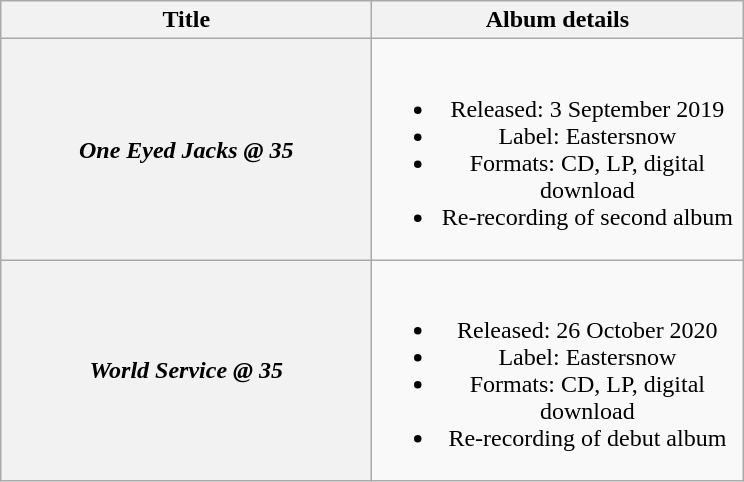<table class="wikitable plainrowheaders" style="text-align:center;">
<tr>
<th scope="col" style="width:15em;">Title</th>
<th scope="col" style="width:15em;">Album details</th>
</tr>
<tr>
<th scope="row"><em>One Eyed Jacks @ 35</em></th>
<td><br><ul><li>Released: 3 September 2019</li><li>Label: Eastersnow</li><li>Formats: CD, LP, digital download</li><li>Re-recording of second album</li></ul></td>
</tr>
<tr>
<th scope="row"><em>World Service @ 35</em></th>
<td><br><ul><li>Released: 26 October 2020</li><li>Label: Eastersnow</li><li>Formats: CD, LP, digital download</li><li>Re-recording of debut album</li></ul></td>
</tr>
</table>
